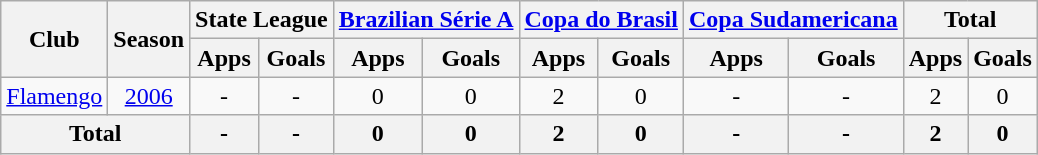<table class="wikitable" style="text-align: center;">
<tr>
<th rowspan="2">Club</th>
<th rowspan="2">Season</th>
<th colspan="2">State League</th>
<th colspan="2"><a href='#'>Brazilian Série A</a></th>
<th colspan="2"><a href='#'>Copa do Brasil</a></th>
<th colspan="2"><a href='#'>Copa Sudamericana</a></th>
<th colspan="2">Total</th>
</tr>
<tr>
<th>Apps</th>
<th>Goals</th>
<th>Apps</th>
<th>Goals</th>
<th>Apps</th>
<th>Goals</th>
<th>Apps</th>
<th>Goals</th>
<th>Apps</th>
<th>Goals</th>
</tr>
<tr>
<td rowspan="1" valign="center"><a href='#'>Flamengo</a></td>
<td><a href='#'>2006</a></td>
<td>-</td>
<td>-</td>
<td>0</td>
<td>0</td>
<td>2</td>
<td>0</td>
<td>-</td>
<td>-</td>
<td>2</td>
<td>0</td>
</tr>
<tr>
<th colspan="2"><strong>Total</strong></th>
<th>-</th>
<th>-</th>
<th>0</th>
<th>0</th>
<th>2</th>
<th>0</th>
<th>-</th>
<th>-</th>
<th>2</th>
<th>0</th>
</tr>
</table>
